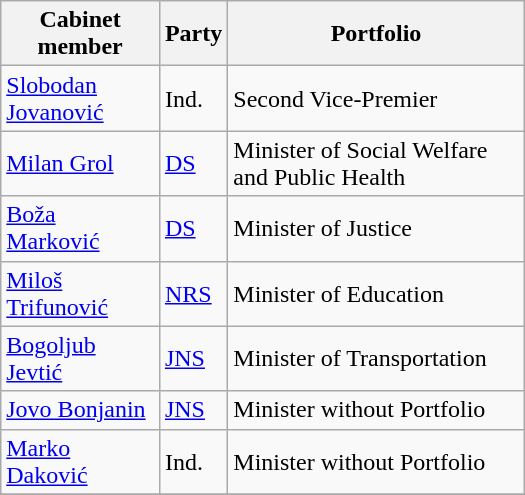<table class="wikitable" style="text-align:left;" width="350px">
<tr>
<th>Cabinet member</th>
<th>Party</th>
<th>Portfolio</th>
</tr>
<tr>
<td align=left><a href='#'>Slobodan Jovanović</a></td>
<td>Ind.</td>
<td>Second Vice-Premier</td>
</tr>
<tr>
<td align=left><a href='#'>Milan Grol</a></td>
<td><a href='#'>DS</a></td>
<td>Minister of Social Welfare and Public Health</td>
</tr>
<tr>
<td align=left><a href='#'>Boža Marković</a></td>
<td><a href='#'>DS</a></td>
<td>Minister of Justice</td>
</tr>
<tr>
<td align=left><a href='#'>Miloš Trifunović</a></td>
<td><a href='#'>NRS</a></td>
<td>Minister of Education</td>
</tr>
<tr>
<td align=left><a href='#'>Bogoljub Jevtić</a></td>
<td><a href='#'>JNS</a></td>
<td>Minister of Transportation</td>
</tr>
<tr>
<td align=left><a href='#'>Jovo Bonjanin</a></td>
<td><a href='#'>JNS</a></td>
<td>Minister without Portfolio</td>
</tr>
<tr>
<td align=left><a href='#'>Marko Daković</a></td>
<td>Ind.</td>
<td>Minister without Portfolio</td>
</tr>
<tr>
</tr>
</table>
